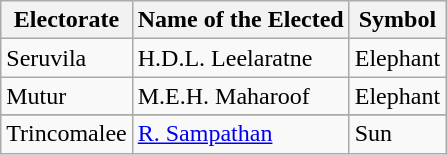<table class="wikitable" border="1">
<tr>
<th>Electorate</th>
<th>Name of the Elected</th>
<th>Symbol</th>
</tr>
<tr>
<td>Seruvila</td>
<td>H.D.L. Leelaratne</td>
<td>Elephant</td>
</tr>
<tr>
<td>Mutur</td>
<td>M.E.H. Maharoof</td>
<td>Elephant</td>
</tr>
<tr>
</tr>
<tr>
<td>Trincomalee</td>
<td><a href='#'>R. Sampathan</a></td>
<td>Sun</td>
</tr>
</table>
